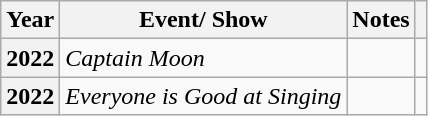<table class="wikitable sortable plainrowheaders">
<tr>
<th scope="col">Year</th>
<th scope="col">Event/ Show</th>
<th scope="col">Notes</th>
<th scope="col" class="unsortable"></th>
</tr>
<tr>
<th scope="row">2022</th>
<td><em>Captain Moon</em></td>
<td></td>
<td></td>
</tr>
<tr>
<th scope="row">2022</th>
<td><em>Everyone is Good at Singing</em></td>
<td></td>
<td></td>
</tr>
</table>
